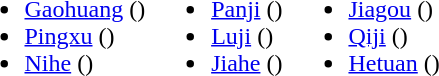<table>
<tr>
<td valign="top"><br><ul><li><a href='#'>Gaohuang</a> ()</li><li><a href='#'>Pingxu</a> ()</li><li><a href='#'>Nihe</a> ()</li></ul></td>
<td valign="top"><br><ul><li><a href='#'>Panji</a> ()</li><li><a href='#'>Luji</a> ()</li><li><a href='#'>Jiahe</a> ()</li></ul></td>
<td valign="top"><br><ul><li><a href='#'>Jiagou</a> ()</li><li><a href='#'>Qiji</a> ()</li><li><a href='#'>Hetuan</a> ()</li></ul></td>
</tr>
</table>
